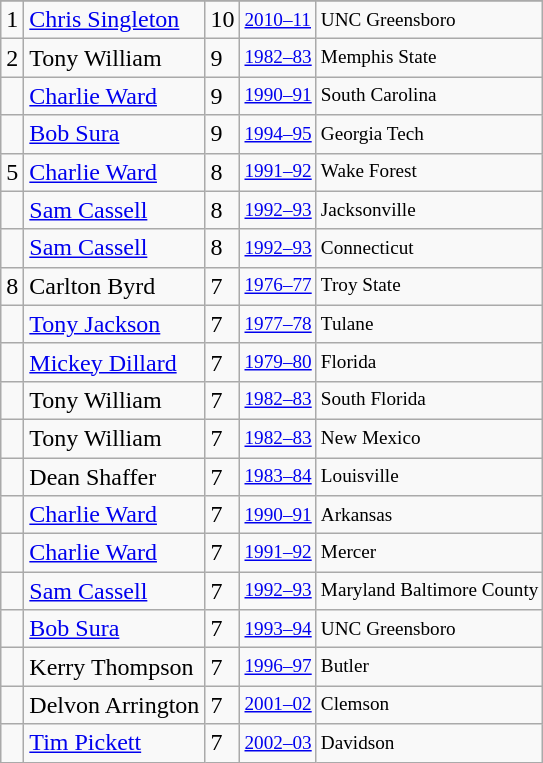<table class="wikitable">
<tr>
</tr>
<tr>
<td>1</td>
<td><a href='#'>Chris Singleton</a></td>
<td>10</td>
<td style="font-size:80%;"><a href='#'>2010–11</a></td>
<td style="font-size:80%;">UNC Greensboro</td>
</tr>
<tr>
<td>2</td>
<td>Tony William</td>
<td>9</td>
<td style="font-size:80%;"><a href='#'>1982–83</a></td>
<td style="font-size:80%;">Memphis State</td>
</tr>
<tr>
<td></td>
<td><a href='#'>Charlie Ward</a></td>
<td>9</td>
<td style="font-size:80%;"><a href='#'>1990–91</a></td>
<td style="font-size:80%;">South Carolina</td>
</tr>
<tr>
<td></td>
<td><a href='#'>Bob Sura</a></td>
<td>9</td>
<td style="font-size:80%;"><a href='#'>1994–95</a></td>
<td style="font-size:80%;">Georgia Tech</td>
</tr>
<tr>
<td>5</td>
<td><a href='#'>Charlie Ward</a></td>
<td>8</td>
<td style="font-size:80%;"><a href='#'>1991–92</a></td>
<td style="font-size:80%;">Wake Forest</td>
</tr>
<tr>
<td></td>
<td><a href='#'>Sam Cassell</a></td>
<td>8</td>
<td style="font-size:80%;"><a href='#'>1992–93</a></td>
<td style="font-size:80%;">Jacksonville</td>
</tr>
<tr>
<td></td>
<td><a href='#'>Sam Cassell</a></td>
<td>8</td>
<td style="font-size:80%;"><a href='#'>1992–93</a></td>
<td style="font-size:80%;">Connecticut</td>
</tr>
<tr>
<td>8</td>
<td>Carlton Byrd</td>
<td>7</td>
<td style="font-size:80%;"><a href='#'>1976–77</a></td>
<td style="font-size:80%;">Troy State</td>
</tr>
<tr>
<td></td>
<td><a href='#'>Tony Jackson</a></td>
<td>7</td>
<td style="font-size:80%;"><a href='#'>1977–78</a></td>
<td style="font-size:80%;">Tulane</td>
</tr>
<tr>
<td></td>
<td><a href='#'>Mickey Dillard</a></td>
<td>7</td>
<td style="font-size:80%;"><a href='#'>1979–80</a></td>
<td style="font-size:80%;">Florida</td>
</tr>
<tr>
<td></td>
<td>Tony William</td>
<td>7</td>
<td style="font-size:80%;"><a href='#'>1982–83</a></td>
<td style="font-size:80%;">South Florida</td>
</tr>
<tr>
<td></td>
<td>Tony William</td>
<td>7</td>
<td style="font-size:80%;"><a href='#'>1982–83</a></td>
<td style="font-size:80%;">New Mexico</td>
</tr>
<tr>
<td></td>
<td>Dean Shaffer</td>
<td>7</td>
<td style="font-size:80%;"><a href='#'>1983–84</a></td>
<td style="font-size:80%;">Louisville</td>
</tr>
<tr>
<td></td>
<td><a href='#'>Charlie Ward</a></td>
<td>7</td>
<td style="font-size:80%;"><a href='#'>1990–91</a></td>
<td style="font-size:80%;">Arkansas</td>
</tr>
<tr>
<td></td>
<td><a href='#'>Charlie Ward</a></td>
<td>7</td>
<td style="font-size:80%;"><a href='#'>1991–92</a></td>
<td style="font-size:80%;">Mercer</td>
</tr>
<tr>
<td></td>
<td><a href='#'>Sam Cassell</a></td>
<td>7</td>
<td style="font-size:80%;"><a href='#'>1992–93</a></td>
<td style="font-size:80%;">Maryland Baltimore County</td>
</tr>
<tr>
<td></td>
<td><a href='#'>Bob Sura</a></td>
<td>7</td>
<td style="font-size:80%;"><a href='#'>1993–94</a></td>
<td style="font-size:80%;">UNC Greensboro</td>
</tr>
<tr>
<td></td>
<td>Kerry Thompson</td>
<td>7</td>
<td style="font-size:80%;"><a href='#'>1996–97</a></td>
<td style="font-size:80%;">Butler</td>
</tr>
<tr>
<td></td>
<td>Delvon Arrington</td>
<td>7</td>
<td style="font-size:80%;"><a href='#'>2001–02</a></td>
<td style="font-size:80%;">Clemson</td>
</tr>
<tr>
<td></td>
<td><a href='#'>Tim Pickett</a></td>
<td>7</td>
<td style="font-size:80%;"><a href='#'>2002–03</a></td>
<td style="font-size:80%;">Davidson</td>
</tr>
</table>
